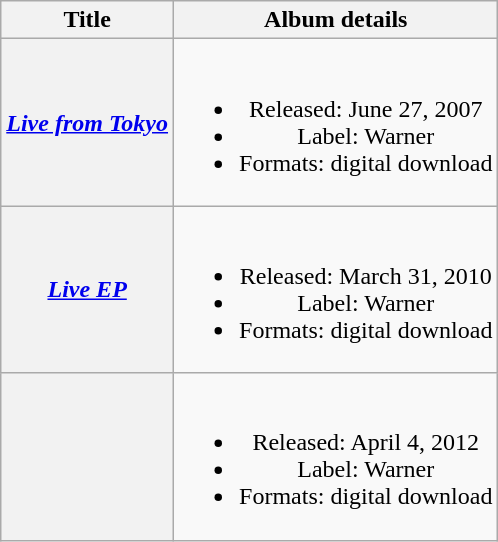<table class="wikitable plainrowheaders" style="text-align:center;">
<tr>
<th>Title</th>
<th>Album details</th>
</tr>
<tr>
<th scope="row"><em><a href='#'>Live from Tokyo</a></em></th>
<td><br><ul><li>Released: June 27, 2007</li><li>Label: Warner</li><li>Formats: digital download</li></ul></td>
</tr>
<tr>
<th scope="row"><em><a href='#'> Live EP</a></em></th>
<td><br><ul><li>Released: March 31, 2010</li><li>Label: Warner</li><li>Formats: digital download</li></ul></td>
</tr>
<tr>
<th scope="row"><em><a href='#'></a></em></th>
<td><br><ul><li>Released: April 4, 2012</li><li>Label: Warner</li><li>Formats: digital download</li></ul></td>
</tr>
</table>
